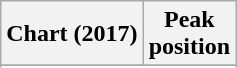<table class="wikitable sortable plainrowheaders" style="text-align:center">
<tr>
<th scope="col">Chart (2017)</th>
<th scope="col">Peak<br> position</th>
</tr>
<tr>
</tr>
<tr>
</tr>
<tr>
</tr>
</table>
